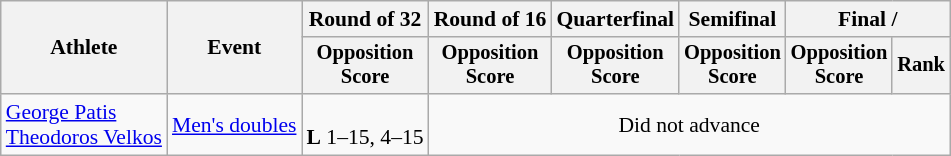<table class=wikitable style="font-size:90%">
<tr>
<th rowspan="2">Athlete</th>
<th rowspan="2">Event</th>
<th>Round of 32</th>
<th>Round of 16</th>
<th>Quarterfinal</th>
<th>Semifinal</th>
<th colspan=2>Final / </th>
</tr>
<tr style="font-size:95%">
<th>Opposition<br>Score</th>
<th>Opposition<br>Score</th>
<th>Opposition<br>Score</th>
<th>Opposition<br>Score</th>
<th>Opposition<br>Score</th>
<th>Rank</th>
</tr>
<tr align=center>
<td align=left><a href='#'>George Patis</a><br><a href='#'>Theodoros Velkos</a></td>
<td align=left><a href='#'>Men's doubles</a></td>
<td><br><strong>L</strong> 1–15, 4–15</td>
<td colspan=5>Did not advance</td>
</tr>
</table>
